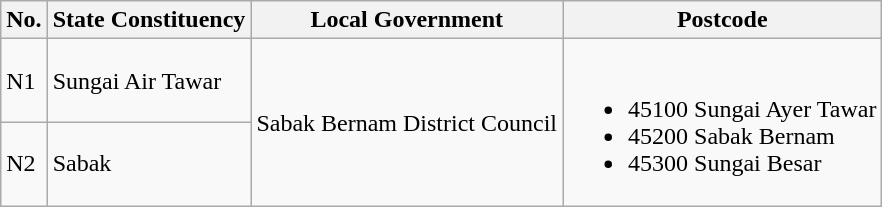<table class="wikitable">
<tr>
<th>No.</th>
<th>State Constituency</th>
<th>Local Government</th>
<th>Postcode</th>
</tr>
<tr>
<td>N1</td>
<td>Sungai Air Tawar</td>
<td rowspan="2">Sabak Bernam District Council</td>
<td rowspan="2"><br><ul><li>45100 Sungai Ayer Tawar</li><li>45200 Sabak Bernam</li><li>45300 Sungai Besar</li></ul></td>
</tr>
<tr>
<td>N2</td>
<td>Sabak</td>
</tr>
</table>
